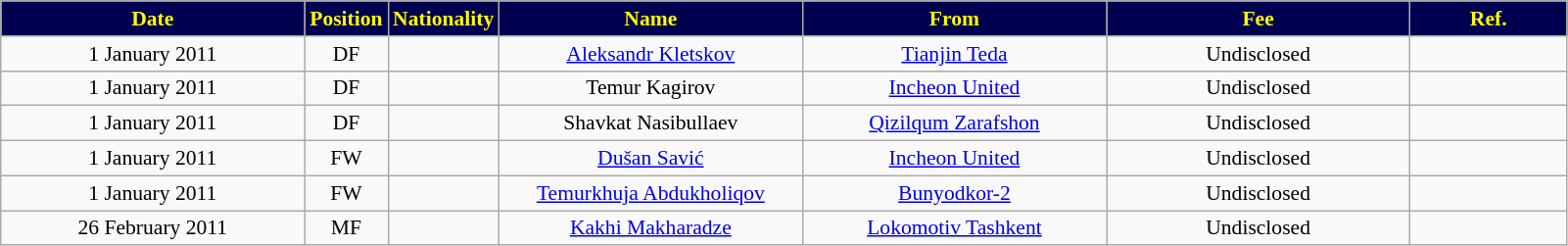<table class="wikitable"  style="text-align:center; font-size:90%; ">
<tr>
<th style="background:#000050; color:yellow; width:200px;">Date</th>
<th style="background:#000050; color:yellow; width:50px;">Position</th>
<th style="background:#000050; color:yellow; width:50px;">Nationality</th>
<th style="background:#000050; color:yellow; width:200px;">Name</th>
<th style="background:#000050; color:yellow; width:200px;">From</th>
<th style="background:#000050; color:yellow; width:200px;">Fee</th>
<th style="background:#000050; color:yellow; width:100px;">Ref.</th>
</tr>
<tr>
<td>1 January 2011</td>
<td>DF</td>
<td></td>
<td><a href='#'>Aleksandr Kletskov</a></td>
<td><a href='#'>Tianjin Teda</a></td>
<td>Undisclosed</td>
<td></td>
</tr>
<tr>
<td>1 January 2011</td>
<td>DF</td>
<td></td>
<td>Temur Kagirov</td>
<td><a href='#'>Incheon United</a></td>
<td>Undisclosed</td>
<td></td>
</tr>
<tr>
<td>1 January 2011</td>
<td>DF</td>
<td></td>
<td>Shavkat Nasibullaev</td>
<td><a href='#'>Qizilqum Zarafshon</a></td>
<td>Undisclosed</td>
<td></td>
</tr>
<tr>
<td>1 January 2011</td>
<td>FW</td>
<td></td>
<td><a href='#'>Dušan Savić</a></td>
<td><a href='#'>Incheon United</a></td>
<td>Undisclosed</td>
<td></td>
</tr>
<tr>
<td>1 January 2011</td>
<td>FW</td>
<td></td>
<td><a href='#'>Temurkhuja Abdukholiqov</a></td>
<td><a href='#'>Bunyodkor-2</a></td>
<td>Undisclosed</td>
<td></td>
</tr>
<tr>
<td>26 February 2011</td>
<td>MF</td>
<td></td>
<td><a href='#'>Kakhi Makharadze</a></td>
<td><a href='#'>Lokomotiv Tashkent</a></td>
<td>Undisclosed</td>
<td></td>
</tr>
</table>
